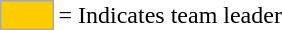<table>
<tr>
<td style="background:#fc0; border:1px solid #aaa; width:2em;"></td>
<td>= Indicates team leader</td>
</tr>
</table>
